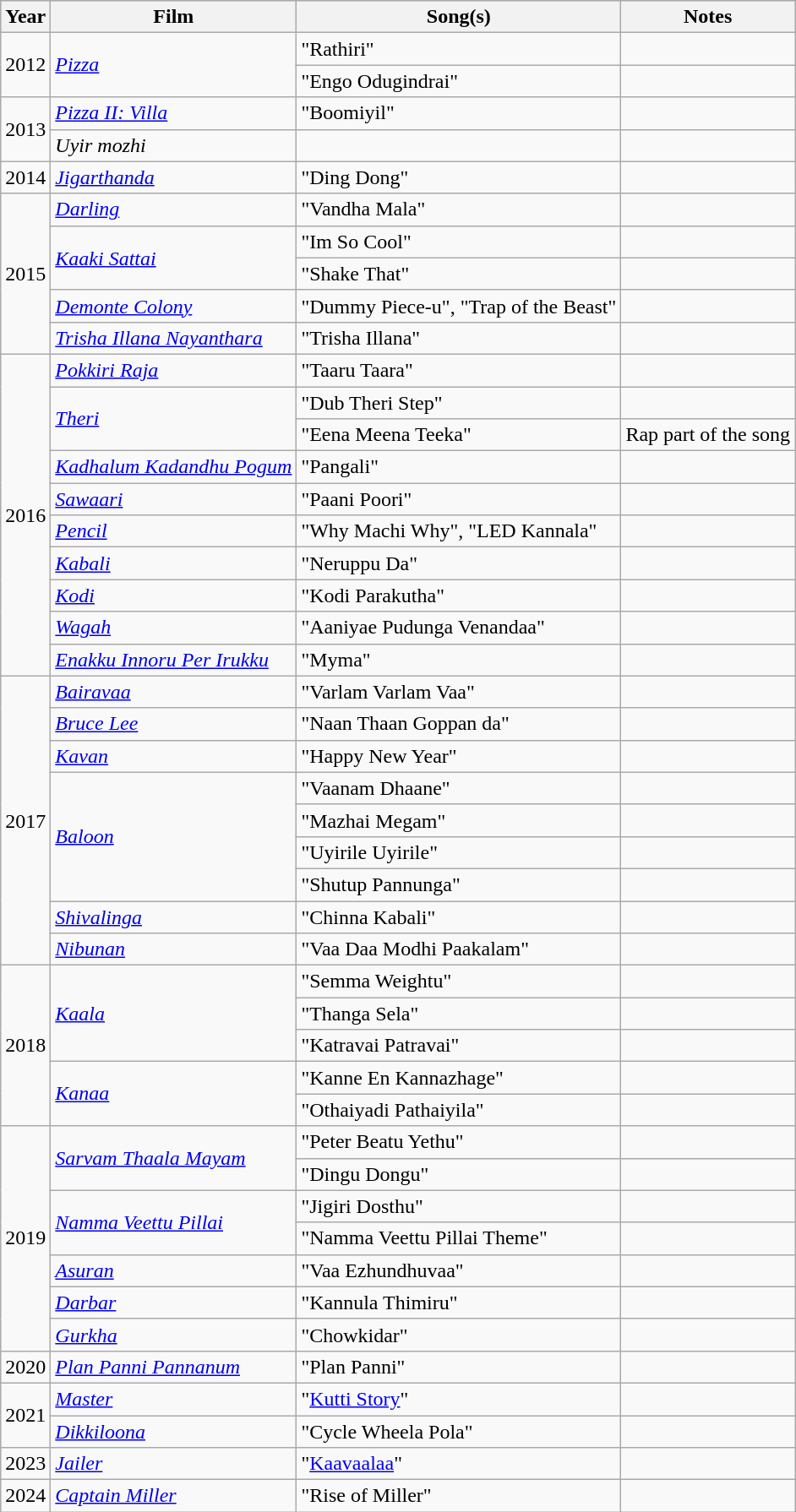<table class="wikitable">
<tr style="background:#ccc; text-align:center;">
<th>Year</th>
<th>Film</th>
<th>Song(s)</th>
<th>Notes</th>
</tr>
<tr>
<td rowspan="2">2012</td>
<td rowspan="2"><em><a href='#'>Pizza</a></em></td>
<td>"Rathiri"</td>
<td></td>
</tr>
<tr>
<td>"Engo Odugindrai"</td>
<td></td>
</tr>
<tr>
<td rowspan="2">2013</td>
<td><em><a href='#'>Pizza II: Villa</a></em></td>
<td>"Boomiyil"</td>
<td></td>
</tr>
<tr>
<td><em>Uyir mozhi</em></td>
<td></td>
<td></td>
</tr>
<tr>
<td>2014</td>
<td><em><a href='#'>Jigarthanda</a></em></td>
<td>"Ding Dong"</td>
<td></td>
</tr>
<tr>
<td rowspan="5">2015</td>
<td><em><a href='#'>Darling</a></em></td>
<td>"Vandha Mala"</td>
<td></td>
</tr>
<tr>
<td rowspan="2"><em><a href='#'>Kaaki Sattai</a></em></td>
<td>"Im So Cool"</td>
<td></td>
</tr>
<tr>
<td>"Shake That"</td>
<td></td>
</tr>
<tr>
<td><em><a href='#'>Demonte Colony</a></em></td>
<td>"Dummy Piece-u", "Trap of the Beast"</td>
<td></td>
</tr>
<tr>
<td><em><a href='#'>Trisha Illana Nayanthara</a></em></td>
<td>"Trisha Illana"</td>
<td></td>
</tr>
<tr>
<td rowspan="10">2016</td>
<td><em><a href='#'>Pokkiri Raja</a></em></td>
<td>"Taaru Taara"</td>
<td></td>
</tr>
<tr>
<td rowspan="2"><em><a href='#'>Theri</a></em></td>
<td>"Dub Theri Step"</td>
<td></td>
</tr>
<tr>
<td>"Eena Meena Teeka"</td>
<td>Rap part of the song</td>
</tr>
<tr>
<td><em><a href='#'>Kadhalum Kadandhu Pogum</a></em></td>
<td>"Pangali"</td>
<td></td>
</tr>
<tr>
<td><em><a href='#'>Sawaari</a></em></td>
<td>"Paani Poori"</td>
<td></td>
</tr>
<tr>
<td><em><a href='#'>Pencil</a></em></td>
<td>"Why Machi Why", "LED Kannala"</td>
<td></td>
</tr>
<tr>
<td><em><a href='#'>Kabali</a></em></td>
<td>"Neruppu Da"</td>
<td></td>
</tr>
<tr>
<td><em><a href='#'>Kodi</a></em></td>
<td>"Kodi Parakutha"</td>
<td></td>
</tr>
<tr>
<td><em><a href='#'>Wagah</a></em></td>
<td>"Aaniyae Pudunga Venandaa"</td>
<td></td>
</tr>
<tr>
<td><em><a href='#'>Enakku Innoru Per Irukku</a></em></td>
<td>"Myma"</td>
<td></td>
</tr>
<tr>
<td rowspan="9">2017</td>
<td><em><a href='#'>Bairavaa</a></em></td>
<td>"Varlam Varlam Vaa"</td>
<td></td>
</tr>
<tr>
<td><em><a href='#'>Bruce Lee</a></em></td>
<td>"Naan Thaan Goppan da"</td>
<td></td>
</tr>
<tr>
<td><em><a href='#'>Kavan</a></em></td>
<td>"Happy New Year"</td>
<td></td>
</tr>
<tr>
<td rowspan="4"><em><a href='#'>Baloon</a></em></td>
<td>"Vaanam Dhaane"</td>
<td></td>
</tr>
<tr>
<td>"Mazhai Megam"</td>
<td></td>
</tr>
<tr>
<td>"Uyirile Uyirile"</td>
<td></td>
</tr>
<tr>
<td>"Shutup Pannunga"</td>
<td></td>
</tr>
<tr>
<td><em><a href='#'>Shivalinga</a></em></td>
<td>"Chinna Kabali"</td>
<td></td>
</tr>
<tr>
<td><em><a href='#'>Nibunan</a></em></td>
<td>"Vaa Daa Modhi Paakalam"</td>
<td></td>
</tr>
<tr>
<td rowspan="5">2018</td>
<td rowspan="3"><em><a href='#'>Kaala</a></em></td>
<td>"Semma Weightu"</td>
<td></td>
</tr>
<tr>
<td>"Thanga Sela"</td>
<td></td>
</tr>
<tr>
<td>"Katravai Patravai"</td>
<td></td>
</tr>
<tr>
<td rowspan="2"><em><a href='#'>Kanaa</a></em></td>
<td>"Kanne En Kannazhage"</td>
<td></td>
</tr>
<tr>
<td>"Othaiyadi Pathaiyila"</td>
<td></td>
</tr>
<tr>
<td rowspan="7">2019</td>
<td rowspan="2"><em><a href='#'>Sarvam Thaala Mayam</a></em></td>
<td>"Peter Beatu Yethu"</td>
<td></td>
</tr>
<tr>
<td>"Dingu Dongu"</td>
<td></td>
</tr>
<tr>
<td rowspan="2"><em><a href='#'>Namma Veettu Pillai</a></em></td>
<td>"Jigiri Dosthu"</td>
<td></td>
</tr>
<tr>
<td>"Namma Veettu Pillai Theme"</td>
<td></td>
</tr>
<tr>
<td><em><a href='#'>Asuran</a></em></td>
<td>"Vaa Ezhundhuvaa"</td>
<td></td>
</tr>
<tr>
<td><em><a href='#'>Darbar</a></em></td>
<td>"Kannula Thimiru"</td>
<td></td>
</tr>
<tr>
<td><em><a href='#'>Gurkha</a></em></td>
<td>"Chowkidar"</td>
<td></td>
</tr>
<tr>
<td>2020</td>
<td><em><a href='#'>Plan Panni Pannanum</a></em></td>
<td>"Plan Panni"</td>
<td></td>
</tr>
<tr>
<td rowspan="2">2021</td>
<td><em><a href='#'>Master</a></em></td>
<td>"<a href='#'>Kutti Story</a>"</td>
<td></td>
</tr>
<tr>
<td><em><a href='#'>Dikkiloona</a></em></td>
<td>"Cycle Wheela Pola"</td>
<td></td>
</tr>
<tr>
<td>2023</td>
<td><em><a href='#'>Jailer</a></em></td>
<td>"<a href='#'>Kaavaalaa</a>"</td>
<td></td>
</tr>
<tr>
<td>2024</td>
<td><em><a href='#'>Captain Miller</a></em></td>
<td>"Rise of Miller"</td>
<td></td>
</tr>
</table>
